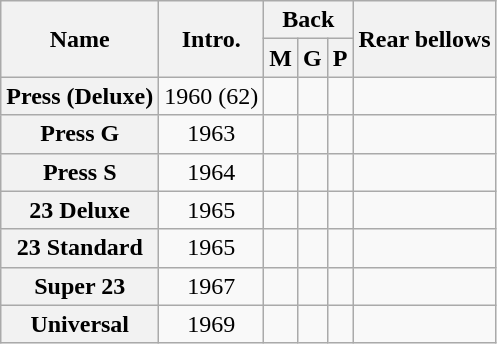<table class="wikitable sortable" style="font-size:100%;text-align:center;">
<tr>
<th rowspan=2>Name</th>
<th rowspan=2>Intro.</th>
<th colspan=3>Back</th>
<th rowspan=2>Rear bellows</th>
</tr>
<tr>
<th>M</th>
<th>G</th>
<th>P</th>
</tr>
<tr>
<th>Press (Deluxe)</th>
<td>1960 (62)</td>
<td></td>
<td></td>
<td></td>
<td></td>
</tr>
<tr>
<th>Press G</th>
<td>1963</td>
<td></td>
<td></td>
<td></td>
<td></td>
</tr>
<tr>
<th>Press S</th>
<td>1964</td>
<td></td>
<td></td>
<td></td>
<td></td>
</tr>
<tr>
<th>23 Deluxe</th>
<td>1965</td>
<td></td>
<td></td>
<td></td>
<td></td>
</tr>
<tr>
<th>23 Standard</th>
<td>1965</td>
<td></td>
<td></td>
<td></td>
<td></td>
</tr>
<tr>
<th>Super 23</th>
<td>1967</td>
<td></td>
<td></td>
<td></td>
<td></td>
</tr>
<tr>
<th>Universal</th>
<td>1969</td>
<td></td>
<td></td>
<td></td>
<td></td>
</tr>
</table>
